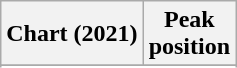<table class="wikitable sortable plainrowheaders">
<tr>
<th scope="col">Chart (2021)</th>
<th scope="col">Peak<br>position</th>
</tr>
<tr>
</tr>
<tr>
</tr>
<tr>
</tr>
<tr>
</tr>
</table>
